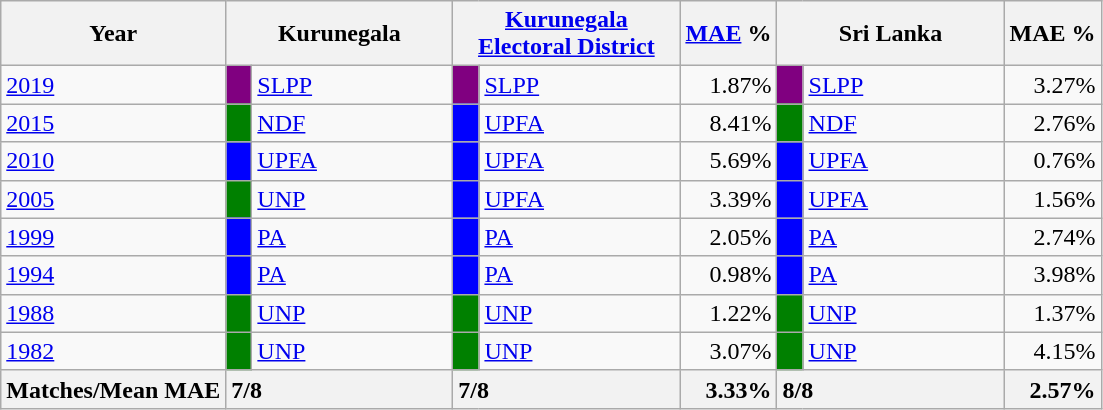<table class="wikitable">
<tr>
<th>Year</th>
<th colspan="2" width="144px">Kurunegala</th>
<th colspan="2" width="144px"><a href='#'>Kurunegala Electoral District</a></th>
<th><a href='#'>MAE</a> %</th>
<th colspan="2" width="144px">Sri Lanka</th>
<th>MAE %</th>
</tr>
<tr>
<td><a href='#'>2019</a></td>
<td style="background-color:purple;" width="10px"></td>
<td style="text-align:left;"><a href='#'>SLPP</a></td>
<td style="background-color:purple;" width="10px"></td>
<td style="text-align:left;"><a href='#'>SLPP</a></td>
<td style="text-align:right;">1.87%</td>
<td style="background-color:purple;" width="10px"></td>
<td style="text-align:left;"><a href='#'>SLPP</a></td>
<td style="text-align:right;">3.27%</td>
</tr>
<tr>
<td><a href='#'>2015</a></td>
<td style="background-color:green;" width="10px"></td>
<td style="text-align:left;"><a href='#'>NDF</a></td>
<td style="background-color:blue;" width="10px"></td>
<td style="text-align:left;"><a href='#'>UPFA</a></td>
<td style="text-align:right;">8.41%</td>
<td style="background-color:green;" width="10px"></td>
<td style="text-align:left;"><a href='#'>NDF</a></td>
<td style="text-align:right;">2.76%</td>
</tr>
<tr>
<td><a href='#'>2010</a></td>
<td style="background-color:blue;" width="10px"></td>
<td style="text-align:left;"><a href='#'>UPFA</a></td>
<td style="background-color:blue;" width="10px"></td>
<td style="text-align:left;"><a href='#'>UPFA</a></td>
<td style="text-align:right;">5.69%</td>
<td style="background-color:blue;" width="10px"></td>
<td style="text-align:left;"><a href='#'>UPFA</a></td>
<td style="text-align:right;">0.76%</td>
</tr>
<tr>
<td><a href='#'>2005</a></td>
<td style="background-color:green;" width="10px"></td>
<td style="text-align:left;"><a href='#'>UNP</a></td>
<td style="background-color:blue;" width="10px"></td>
<td style="text-align:left;"><a href='#'>UPFA</a></td>
<td style="text-align:right;">3.39%</td>
<td style="background-color:blue;" width="10px"></td>
<td style="text-align:left;"><a href='#'>UPFA</a></td>
<td style="text-align:right;">1.56%</td>
</tr>
<tr>
<td><a href='#'>1999</a></td>
<td style="background-color:blue;" width="10px"></td>
<td style="text-align:left;"><a href='#'>PA</a></td>
<td style="background-color:blue;" width="10px"></td>
<td style="text-align:left;"><a href='#'>PA</a></td>
<td style="text-align:right;">2.05%</td>
<td style="background-color:blue;" width="10px"></td>
<td style="text-align:left;"><a href='#'>PA</a></td>
<td style="text-align:right;">2.74%</td>
</tr>
<tr>
<td><a href='#'>1994</a></td>
<td style="background-color:blue;" width="10px"></td>
<td style="text-align:left;"><a href='#'>PA</a></td>
<td style="background-color:blue;" width="10px"></td>
<td style="text-align:left;"><a href='#'>PA</a></td>
<td style="text-align:right;">0.98%</td>
<td style="background-color:blue;" width="10px"></td>
<td style="text-align:left;"><a href='#'>PA</a></td>
<td style="text-align:right;">3.98%</td>
</tr>
<tr>
<td><a href='#'>1988</a></td>
<td style="background-color:green;" width="10px"></td>
<td style="text-align:left;"><a href='#'>UNP</a></td>
<td style="background-color:green;" width="10px"></td>
<td style="text-align:left;"><a href='#'>UNP</a></td>
<td style="text-align:right;">1.22%</td>
<td style="background-color:green;" width="10px"></td>
<td style="text-align:left;"><a href='#'>UNP</a></td>
<td style="text-align:right;">1.37%</td>
</tr>
<tr>
<td><a href='#'>1982</a></td>
<td style="background-color:green;" width="10px"></td>
<td style="text-align:left;"><a href='#'>UNP</a></td>
<td style="background-color:green;" width="10px"></td>
<td style="text-align:left;"><a href='#'>UNP</a></td>
<td style="text-align:right;">3.07%</td>
<td style="background-color:green;" width="10px"></td>
<td style="text-align:left;"><a href='#'>UNP</a></td>
<td style="text-align:right;">4.15%</td>
</tr>
<tr>
<th>Matches/Mean MAE</th>
<th style="text-align:left;"colspan="2" width="144px">7/8</th>
<th style="text-align:left;"colspan="2" width="144px">7/8</th>
<th style="text-align:right;">3.33%</th>
<th style="text-align:left;"colspan="2" width="144px">8/8</th>
<th style="text-align:right;">2.57%</th>
</tr>
</table>
